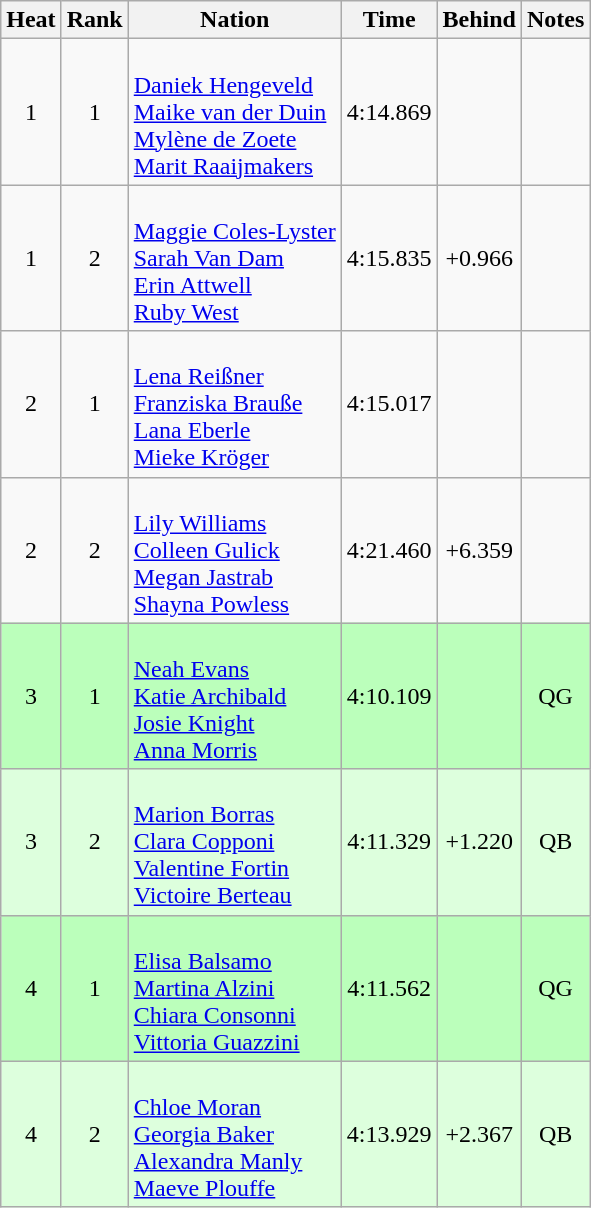<table class="wikitable sortable" style="text-align:center">
<tr>
<th>Heat</th>
<th>Rank</th>
<th>Nation</th>
<th>Time</th>
<th>Behind</th>
<th>Notes</th>
</tr>
<tr>
<td>1</td>
<td>1</td>
<td align=left><br><a href='#'>Daniek Hengeveld</a><br><a href='#'>Maike van der Duin</a><br><a href='#'>Mylène de Zoete</a><br><a href='#'>Marit Raaijmakers</a></td>
<td>4:14.869</td>
<td></td>
<td></td>
</tr>
<tr>
<td>1</td>
<td>2</td>
<td align=left><br><a href='#'>Maggie Coles-Lyster</a><br><a href='#'>Sarah Van Dam</a><br><a href='#'>Erin Attwell</a><br><a href='#'>Ruby West</a></td>
<td>4:15.835</td>
<td>+0.966</td>
<td></td>
</tr>
<tr>
<td>2</td>
<td>1</td>
<td align=left><br><a href='#'>Lena Reißner</a><br><a href='#'>Franziska Brauße</a><br><a href='#'>Lana Eberle</a><br><a href='#'>Mieke Kröger</a></td>
<td>4:15.017</td>
<td></td>
<td></td>
</tr>
<tr>
<td>2</td>
<td>2</td>
<td align=left><br><a href='#'>Lily Williams</a><br><a href='#'>Colleen Gulick</a><br><a href='#'>Megan Jastrab</a><br><a href='#'>Shayna Powless</a></td>
<td>4:21.460</td>
<td>+6.359</td>
<td></td>
</tr>
<tr bgcolor=bbffbb>
<td>3</td>
<td>1</td>
<td align=left><br><a href='#'>Neah Evans</a><br><a href='#'>Katie Archibald</a><br><a href='#'>Josie Knight</a><br><a href='#'>Anna Morris</a></td>
<td>4:10.109</td>
<td></td>
<td>QG</td>
</tr>
<tr bgcolor=ddffdd>
<td>3</td>
<td>2</td>
<td align=left><br><a href='#'>Marion Borras</a><br><a href='#'>Clara Copponi</a><br><a href='#'>Valentine Fortin</a><br><a href='#'>Victoire Berteau</a></td>
<td>4:11.329</td>
<td>+1.220</td>
<td>QB</td>
</tr>
<tr bgcolor=bbffbb>
<td>4</td>
<td>1</td>
<td align=left><br><a href='#'>Elisa Balsamo</a><br><a href='#'>Martina Alzini</a><br><a href='#'>Chiara Consonni</a><br><a href='#'>Vittoria Guazzini</a></td>
<td>4:11.562</td>
<td></td>
<td>QG</td>
</tr>
<tr bgcolor=ddffdd>
<td>4</td>
<td>2</td>
<td align=left><br><a href='#'>Chloe Moran</a><br><a href='#'>Georgia Baker</a><br><a href='#'>Alexandra Manly</a><br><a href='#'>Maeve Plouffe</a></td>
<td>4:13.929</td>
<td>+2.367</td>
<td>QB</td>
</tr>
</table>
